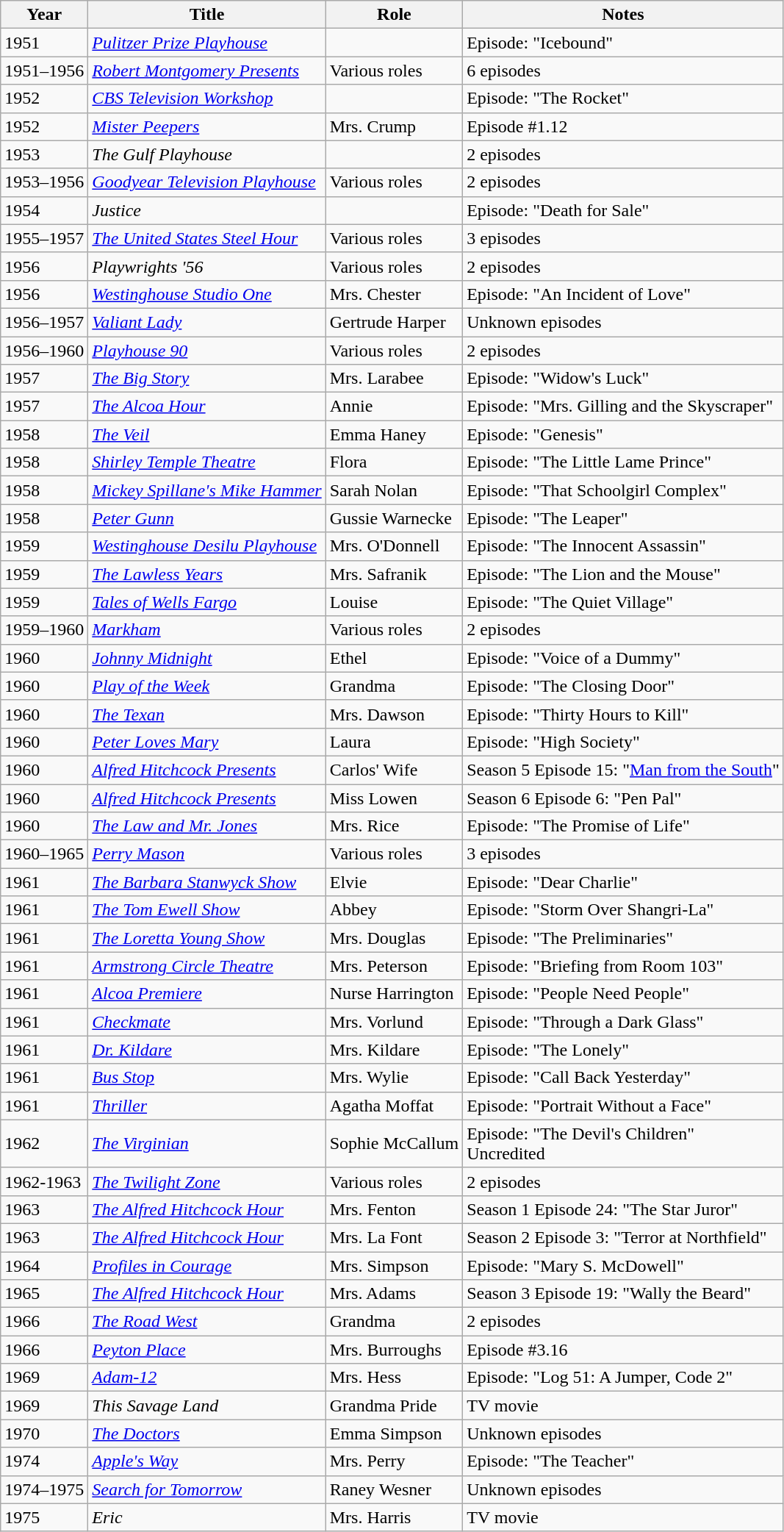<table class="wikitable sortable">
<tr>
<th>Year</th>
<th>Title</th>
<th>Role</th>
<th class="unsortable">Notes</th>
</tr>
<tr>
<td>1951</td>
<td><em><a href='#'>Pulitzer Prize Playhouse</a></em></td>
<td></td>
<td>Episode: "Icebound"</td>
</tr>
<tr>
<td>1951–1956</td>
<td><em><a href='#'>Robert Montgomery Presents</a></em></td>
<td>Various roles</td>
<td>6 episodes</td>
</tr>
<tr>
<td>1952</td>
<td><em><a href='#'>CBS Television Workshop</a></em></td>
<td></td>
<td>Episode: "The Rocket"</td>
</tr>
<tr>
<td>1952</td>
<td><em><a href='#'>Mister Peepers</a></em></td>
<td>Mrs. Crump</td>
<td>Episode #1.12</td>
</tr>
<tr>
<td>1953</td>
<td><em>The Gulf Playhouse</em></td>
<td></td>
<td>2 episodes</td>
</tr>
<tr>
<td>1953–1956</td>
<td><em><a href='#'>Goodyear Television Playhouse</a></em></td>
<td>Various roles</td>
<td>2 episodes</td>
</tr>
<tr>
<td>1954</td>
<td><em>Justice</em></td>
<td></td>
<td>Episode: "Death for Sale"</td>
</tr>
<tr>
<td>1955–1957</td>
<td><em><a href='#'>The United States Steel Hour</a></em></td>
<td>Various roles</td>
<td>3 episodes</td>
</tr>
<tr>
<td>1956</td>
<td><em>Playwrights '56</em></td>
<td>Various roles</td>
<td>2 episodes</td>
</tr>
<tr>
<td>1956</td>
<td><em><a href='#'>Westinghouse Studio One</a></em></td>
<td>Mrs. Chester</td>
<td>Episode: "An Incident of Love"</td>
</tr>
<tr>
<td>1956–1957</td>
<td><em><a href='#'>Valiant Lady</a></em></td>
<td>Gertrude Harper</td>
<td>Unknown episodes</td>
</tr>
<tr>
<td>1956–1960</td>
<td><em><a href='#'>Playhouse 90</a></em></td>
<td>Various roles</td>
<td>2 episodes</td>
</tr>
<tr>
<td>1957</td>
<td><em><a href='#'>The Big Story</a></em></td>
<td>Mrs. Larabee</td>
<td>Episode: "Widow's Luck"</td>
</tr>
<tr>
<td>1957</td>
<td><em><a href='#'>The Alcoa Hour</a></em></td>
<td>Annie</td>
<td>Episode: "Mrs. Gilling and the Skyscraper"</td>
</tr>
<tr>
<td>1958</td>
<td><em><a href='#'>The Veil</a></em></td>
<td>Emma Haney</td>
<td>Episode: "Genesis"</td>
</tr>
<tr>
<td>1958</td>
<td><em><a href='#'>Shirley Temple Theatre</a></em></td>
<td>Flora</td>
<td>Episode: "The Little Lame Prince"</td>
</tr>
<tr>
<td>1958</td>
<td><em><a href='#'>Mickey Spillane's Mike Hammer</a></em></td>
<td>Sarah Nolan</td>
<td>Episode: "That Schoolgirl Complex"</td>
</tr>
<tr>
<td>1958</td>
<td><em><a href='#'>Peter Gunn</a></em></td>
<td>Gussie Warnecke</td>
<td>Episode: "The Leaper"</td>
</tr>
<tr>
<td>1959</td>
<td><em><a href='#'>Westinghouse Desilu Playhouse</a></em></td>
<td>Mrs. O'Donnell</td>
<td>Episode: "The Innocent Assassin"</td>
</tr>
<tr>
<td>1959</td>
<td><em><a href='#'>The Lawless Years</a></em></td>
<td>Mrs. Safranik</td>
<td>Episode: "The Lion and the Mouse"</td>
</tr>
<tr>
<td>1959</td>
<td><em><a href='#'>Tales of Wells Fargo</a></em></td>
<td>Louise</td>
<td>Episode: "The Quiet Village"</td>
</tr>
<tr>
<td>1959–1960</td>
<td><em><a href='#'>Markham</a></em></td>
<td>Various roles</td>
<td>2 episodes</td>
</tr>
<tr>
<td>1960</td>
<td><em><a href='#'>Johnny Midnight</a></em></td>
<td>Ethel</td>
<td>Episode: "Voice of a Dummy"</td>
</tr>
<tr>
<td>1960</td>
<td><em><a href='#'>Play of the Week</a></em></td>
<td>Grandma</td>
<td>Episode: "The Closing Door"</td>
</tr>
<tr>
<td>1960</td>
<td><em><a href='#'>The Texan</a></em></td>
<td>Mrs. Dawson</td>
<td>Episode: "Thirty Hours to Kill"</td>
</tr>
<tr>
<td>1960</td>
<td><em><a href='#'>Peter Loves Mary</a></em></td>
<td>Laura</td>
<td>Episode: "High Society"</td>
</tr>
<tr>
<td>1960</td>
<td><em><a href='#'>Alfred Hitchcock Presents</a></em></td>
<td>Carlos' Wife</td>
<td>Season 5 Episode 15: "<a href='#'>Man from the South</a>"</td>
</tr>
<tr>
<td>1960</td>
<td><em><a href='#'>Alfred Hitchcock Presents</a></em></td>
<td>Miss Lowen</td>
<td>Season 6 Episode 6: "Pen Pal"</td>
</tr>
<tr>
<td>1960</td>
<td><em><a href='#'>The Law and Mr. Jones</a></em></td>
<td>Mrs. Rice</td>
<td>Episode: "The Promise of Life"</td>
</tr>
<tr>
<td>1960–1965</td>
<td><em><a href='#'>Perry Mason</a></em></td>
<td>Various roles</td>
<td>3 episodes</td>
</tr>
<tr>
<td>1961</td>
<td><em><a href='#'>The Barbara Stanwyck Show</a></em></td>
<td>Elvie</td>
<td>Episode: "Dear Charlie"</td>
</tr>
<tr>
<td>1961</td>
<td><em><a href='#'>The Tom Ewell Show</a></em></td>
<td>Abbey</td>
<td>Episode: "Storm Over Shangri-La"</td>
</tr>
<tr>
<td>1961</td>
<td><em><a href='#'>The Loretta Young Show</a></em></td>
<td>Mrs. Douglas</td>
<td>Episode: "The Preliminaries"</td>
</tr>
<tr>
<td>1961</td>
<td><em><a href='#'>Armstrong Circle Theatre</a></em></td>
<td>Mrs. Peterson</td>
<td>Episode: "Briefing from Room 103"</td>
</tr>
<tr>
<td>1961</td>
<td><em><a href='#'>Alcoa Premiere</a></em></td>
<td>Nurse Harrington</td>
<td>Episode: "People Need People"</td>
</tr>
<tr>
<td>1961</td>
<td><em><a href='#'>Checkmate</a></em></td>
<td>Mrs. Vorlund</td>
<td>Episode: "Through a Dark Glass"</td>
</tr>
<tr>
<td>1961</td>
<td><em><a href='#'>Dr. Kildare</a></em></td>
<td>Mrs. Kildare</td>
<td>Episode: "The Lonely"</td>
</tr>
<tr>
<td>1961</td>
<td><em><a href='#'>Bus Stop</a></em></td>
<td>Mrs. Wylie</td>
<td>Episode: "Call Back Yesterday"</td>
</tr>
<tr>
<td>1961</td>
<td><em><a href='#'>Thriller</a></em></td>
<td>Agatha Moffat</td>
<td>Episode: "Portrait Without a Face"</td>
</tr>
<tr>
<td>1962</td>
<td><em><a href='#'>The Virginian</a></em></td>
<td>Sophie McCallum</td>
<td>Episode: "The Devil's Children"<br>Uncredited</td>
</tr>
<tr>
<td>1962-1963</td>
<td><em><a href='#'>The Twilight Zone</a></em></td>
<td>Various roles</td>
<td>2 episodes</td>
</tr>
<tr>
<td>1963</td>
<td><em><a href='#'>The Alfred Hitchcock Hour</a></em></td>
<td>Mrs. Fenton</td>
<td>Season 1 Episode 24: "The Star Juror"</td>
</tr>
<tr>
<td>1963</td>
<td><em><a href='#'>The Alfred Hitchcock Hour</a></em></td>
<td>Mrs. La Font</td>
<td>Season 2 Episode 3: "Terror at Northfield"</td>
</tr>
<tr>
<td>1964</td>
<td><em><a href='#'>Profiles in Courage</a></em></td>
<td>Mrs. Simpson</td>
<td>Episode: "Mary S. McDowell"</td>
</tr>
<tr>
<td>1965</td>
<td><em><a href='#'>The Alfred Hitchcock Hour</a></em></td>
<td>Mrs. Adams</td>
<td>Season 3 Episode 19: "Wally the Beard"</td>
</tr>
<tr>
<td>1966</td>
<td><em><a href='#'>The Road West</a></em></td>
<td>Grandma</td>
<td>2 episodes</td>
</tr>
<tr>
<td>1966</td>
<td><em><a href='#'>Peyton Place</a></em></td>
<td>Mrs. Burroughs</td>
<td>Episode #3.16</td>
</tr>
<tr>
<td>1969</td>
<td><em><a href='#'>Adam-12</a></em></td>
<td>Mrs. Hess</td>
<td>Episode: "Log 51: A Jumper, Code 2"</td>
</tr>
<tr>
<td>1969</td>
<td><em>This Savage Land</em></td>
<td>Grandma Pride</td>
<td>TV movie</td>
</tr>
<tr>
<td>1970</td>
<td><em><a href='#'>The Doctors</a></em></td>
<td>Emma Simpson</td>
<td>Unknown episodes</td>
</tr>
<tr>
<td>1974</td>
<td><em><a href='#'>Apple's Way</a></em></td>
<td>Mrs. Perry</td>
<td>Episode: "The Teacher"</td>
</tr>
<tr>
<td>1974–1975</td>
<td><em><a href='#'>Search for Tomorrow</a></em></td>
<td>Raney Wesner</td>
<td>Unknown episodes</td>
</tr>
<tr>
<td>1975</td>
<td><em>Eric</em></td>
<td>Mrs. Harris</td>
<td>TV movie</td>
</tr>
</table>
